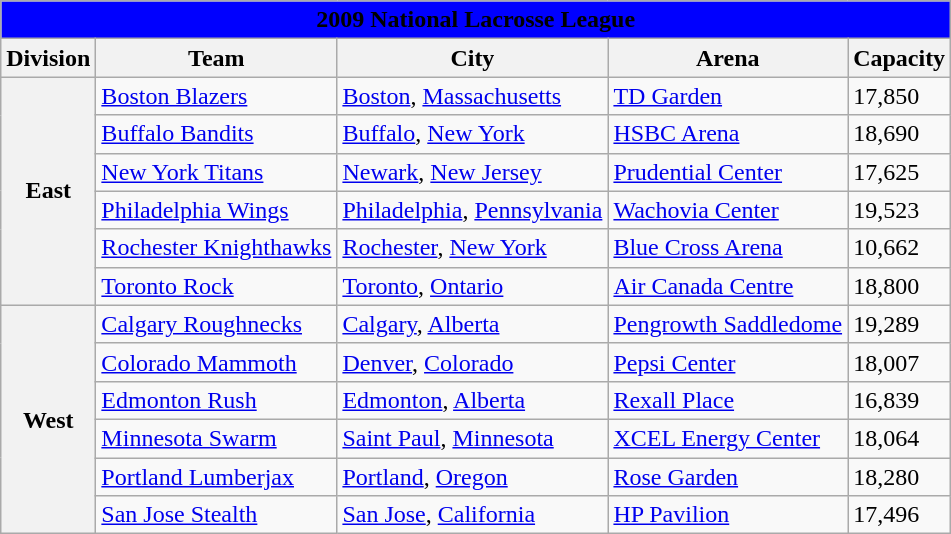<table class="wikitable" style="width:auto">
<tr>
<td bgcolor="#0000FF" align="center" colspan="6"><strong><span>2009 National Lacrosse League</span></strong></td>
</tr>
<tr>
<th>Division</th>
<th>Team</th>
<th>City</th>
<th>Arena</th>
<th>Capacity</th>
</tr>
<tr>
<th rowspan="6">East</th>
<td><a href='#'>Boston Blazers</a></td>
<td><a href='#'>Boston</a>, <a href='#'>Massachusetts</a></td>
<td><a href='#'>TD Garden</a></td>
<td>17,850</td>
</tr>
<tr>
<td><a href='#'>Buffalo Bandits</a></td>
<td><a href='#'>Buffalo</a>, <a href='#'>New York</a></td>
<td><a href='#'>HSBC Arena</a></td>
<td>18,690</td>
</tr>
<tr>
<td><a href='#'>New York Titans</a></td>
<td><a href='#'>Newark</a>, <a href='#'>New Jersey</a></td>
<td><a href='#'>Prudential Center</a></td>
<td>17,625</td>
</tr>
<tr>
<td><a href='#'>Philadelphia Wings</a></td>
<td><a href='#'>Philadelphia</a>, <a href='#'>Pennsylvania</a></td>
<td><a href='#'>Wachovia Center</a></td>
<td>19,523</td>
</tr>
<tr>
<td><a href='#'>Rochester Knighthawks</a></td>
<td><a href='#'>Rochester</a>, <a href='#'>New York</a></td>
<td><a href='#'>Blue Cross Arena</a></td>
<td>10,662</td>
</tr>
<tr>
<td><a href='#'>Toronto Rock</a></td>
<td><a href='#'>Toronto</a>, <a href='#'>Ontario</a></td>
<td><a href='#'>Air Canada Centre</a></td>
<td>18,800</td>
</tr>
<tr>
<th rowspan="6">West</th>
<td><a href='#'>Calgary Roughnecks</a></td>
<td><a href='#'>Calgary</a>, <a href='#'>Alberta</a></td>
<td><a href='#'>Pengrowth Saddledome</a></td>
<td>19,289</td>
</tr>
<tr>
<td><a href='#'>Colorado Mammoth</a></td>
<td><a href='#'>Denver</a>, <a href='#'>Colorado</a></td>
<td><a href='#'>Pepsi Center</a></td>
<td>18,007</td>
</tr>
<tr>
<td><a href='#'>Edmonton Rush</a></td>
<td><a href='#'>Edmonton</a>, <a href='#'>Alberta</a></td>
<td><a href='#'>Rexall Place</a></td>
<td>16,839</td>
</tr>
<tr>
<td><a href='#'>Minnesota Swarm</a></td>
<td><a href='#'>Saint Paul</a>, <a href='#'>Minnesota</a></td>
<td><a href='#'>XCEL Energy Center</a></td>
<td>18,064</td>
</tr>
<tr>
<td><a href='#'>Portland Lumberjax</a></td>
<td><a href='#'>Portland</a>, <a href='#'>Oregon</a></td>
<td><a href='#'>Rose Garden</a></td>
<td>18,280</td>
</tr>
<tr>
<td><a href='#'>San Jose Stealth</a></td>
<td><a href='#'>San Jose</a>, <a href='#'>California</a></td>
<td><a href='#'>HP Pavilion</a></td>
<td>17,496</td>
</tr>
</table>
